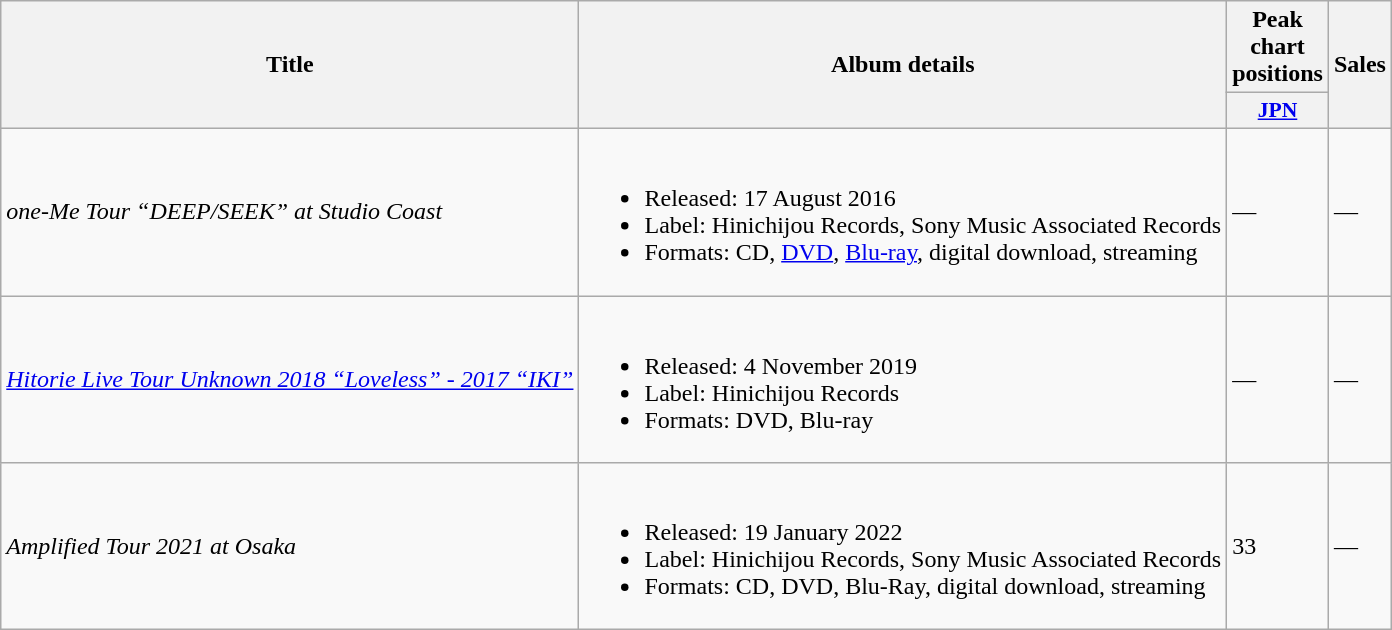<table class="wikitable plainrowheaders">
<tr>
<th rowspan="2" scope="col">Title</th>
<th rowspan="2" scope="col">Album details</th>
<th scope="col">Peak chart positions</th>
<th rowspan="2">Sales</th>
</tr>
<tr>
<th scope="col" style="width:2.5em;font-size:90%;"><a href='#'>JPN</a><br></th>
</tr>
<tr>
<td><em>one-Me Tour</em> <em>“DEEP/SEEK” at Studio Coast</em></td>
<td><br><ul><li>Released: 17 August 2016</li><li>Label: Hinichijou Records, Sony Music Associated Records</li><li>Formats: CD, <a href='#'>DVD</a>, <a href='#'>Blu-ray</a>, digital download, streaming</li></ul></td>
<td>—</td>
<td>—</td>
</tr>
<tr>
<td><em><a href='#'>Hitorie Live Tour Unknown 2018 “Loveless” - 2017 “IKI”</a></em></td>
<td><br><ul><li>Released: 4 November 2019</li><li>Label: Hinichijou Records</li><li>Formats: DVD, Blu-ray</li></ul></td>
<td>—</td>
<td>—</td>
</tr>
<tr>
<td><em>Amplified Tour 2021 at Osaka</em></td>
<td><br><ul><li>Released: 19 January 2022</li><li>Label: Hinichijou Records, Sony Music Associated Records</li><li>Formats: CD, DVD, Blu-Ray, digital download, streaming</li></ul></td>
<td>33</td>
<td>—</td>
</tr>
</table>
